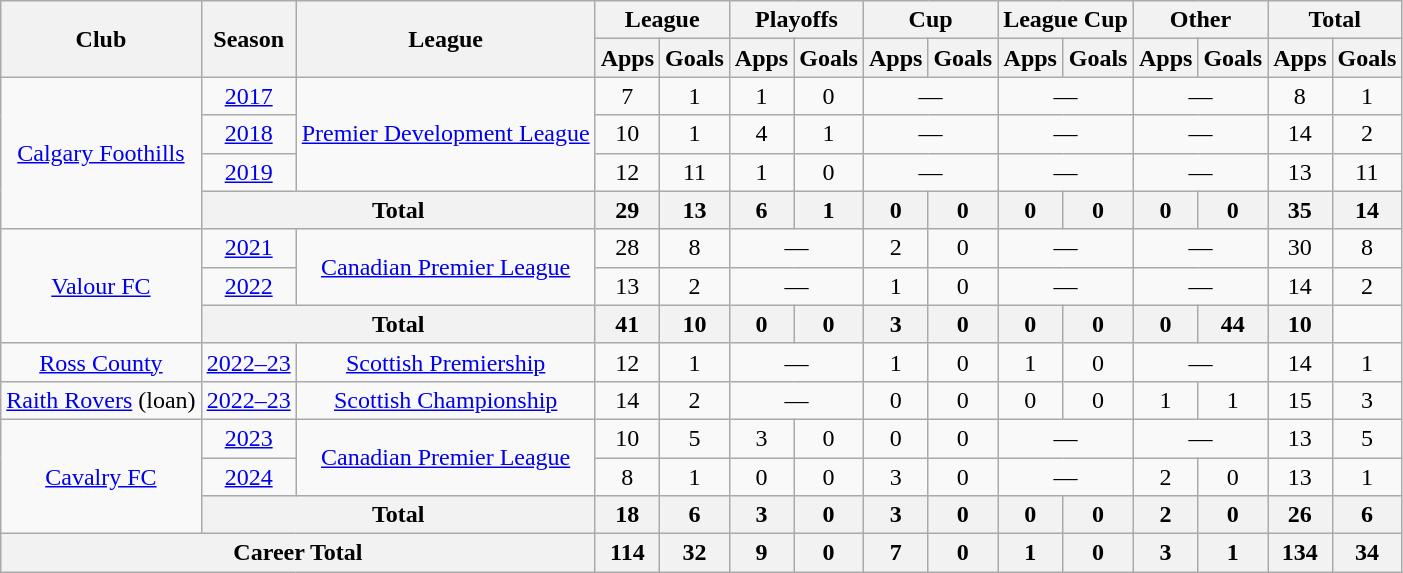<table class="wikitable" style="text-align: center;">
<tr>
<th rowspan="2">Club</th>
<th rowspan="2">Season</th>
<th rowspan="2">League</th>
<th colspan="2">League</th>
<th colspan="2">Playoffs</th>
<th colspan="2">Cup</th>
<th colspan="2">League Cup</th>
<th colspan="2">Other</th>
<th colspan="2">Total</th>
</tr>
<tr>
<th>Apps</th>
<th>Goals</th>
<th>Apps</th>
<th>Goals</th>
<th>Apps</th>
<th>Goals</th>
<th>Apps</th>
<th>Goals</th>
<th>Apps</th>
<th>Goals</th>
<th>Apps</th>
<th>Goals</th>
</tr>
<tr>
<td rowspan="4"><a href='#'>Calgary Foothills</a></td>
<td><a href='#'>2017</a></td>
<td rowspan="3"><a href='#'>Premier Development League</a></td>
<td>7</td>
<td>1</td>
<td>1</td>
<td>0</td>
<td colspan="2">—</td>
<td colspan="2">—</td>
<td colspan="2">—</td>
<td>8</td>
<td>1</td>
</tr>
<tr>
<td><a href='#'>2018</a></td>
<td>10</td>
<td>1</td>
<td>4</td>
<td>1</td>
<td colspan="2">—</td>
<td colspan="2">—</td>
<td colspan="2">—</td>
<td>14</td>
<td>2</td>
</tr>
<tr>
<td><a href='#'>2019</a></td>
<td>12</td>
<td>11</td>
<td>1</td>
<td>0</td>
<td colspan="2">—</td>
<td colspan="2">—</td>
<td colspan="2">—</td>
<td>13</td>
<td>11</td>
</tr>
<tr>
<th colspan="2">Total</th>
<th>29</th>
<th>13</th>
<th>6</th>
<th>1</th>
<th>0</th>
<th>0</th>
<th>0</th>
<th>0</th>
<th>0</th>
<th>0</th>
<th>35</th>
<th>14</th>
</tr>
<tr>
<td rowspan="3"><a href='#'>Valour FC</a></td>
<td><a href='#'>2021</a></td>
<td rowspan="2"><a href='#'>Canadian Premier League</a></td>
<td>28</td>
<td>8</td>
<td colspan="2">—</td>
<td>2</td>
<td>0</td>
<td colspan="2">—</td>
<td colspan="2">—</td>
<td>30</td>
<td>8</td>
</tr>
<tr>
<td><a href='#'>2022</a></td>
<td>13</td>
<td>2</td>
<td colspan="2">—</td>
<td>1</td>
<td>0</td>
<td colspan="2">—</td>
<td colspan="2">—</td>
<td>14</td>
<td>2</td>
</tr>
<tr>
<th colspan="2">Total</th>
<th>41</th>
<th>10</th>
<th>0</th>
<th>0</th>
<th>3</th>
<th>0</th>
<th>0</th>
<th>0</th>
<th>0</th>
<th>44</th>
<th>10</th>
</tr>
<tr>
<td><a href='#'>Ross County</a></td>
<td><a href='#'>2022–23</a></td>
<td><a href='#'>Scottish Premiership</a></td>
<td>12</td>
<td>1</td>
<td colspan="2">—</td>
<td>1</td>
<td>0</td>
<td>1</td>
<td>0</td>
<td colspan="2">—</td>
<td>14</td>
<td>1</td>
</tr>
<tr>
<td><a href='#'>Raith Rovers</a> (loan)</td>
<td><a href='#'>2022–23</a></td>
<td><a href='#'>Scottish Championship</a></td>
<td>14</td>
<td>2</td>
<td colspan="2">—</td>
<td>0</td>
<td>0</td>
<td>0</td>
<td>0</td>
<td>1</td>
<td>1</td>
<td>15</td>
<td>3</td>
</tr>
<tr>
<td rowspan="3"><a href='#'>Cavalry FC</a></td>
<td><a href='#'>2023</a></td>
<td rowspan="2"><a href='#'>Canadian Premier League</a></td>
<td>10</td>
<td>5</td>
<td>3</td>
<td>0</td>
<td>0</td>
<td>0</td>
<td colspan="2">—</td>
<td colspan="2">—</td>
<td>13</td>
<td>5</td>
</tr>
<tr>
<td><a href='#'>2024</a></td>
<td>8</td>
<td>1</td>
<td>0</td>
<td>0</td>
<td>3</td>
<td>0</td>
<td colspan="2">—</td>
<td>2</td>
<td>0</td>
<td>13</td>
<td>1</td>
</tr>
<tr>
<th colspan="2">Total</th>
<th>18</th>
<th>6</th>
<th>3</th>
<th>0</th>
<th>3</th>
<th>0</th>
<th>0</th>
<th>0</th>
<th>2</th>
<th>0</th>
<th>26</th>
<th>6</th>
</tr>
<tr>
<th colspan="3">Career Total</th>
<th>114</th>
<th>32</th>
<th>9</th>
<th>0</th>
<th>7</th>
<th>0</th>
<th>1</th>
<th>0</th>
<th>3</th>
<th>1</th>
<th>134</th>
<th>34</th>
</tr>
</table>
